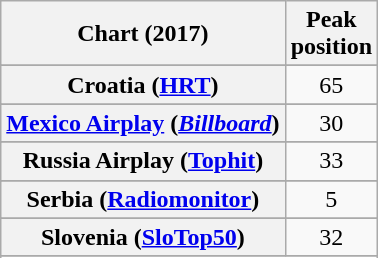<table class="wikitable sortable plainrowheaders" style="text-align:center">
<tr>
<th>Chart (2017)</th>
<th>Peak<br>position</th>
</tr>
<tr>
</tr>
<tr>
</tr>
<tr>
</tr>
<tr>
</tr>
<tr>
</tr>
<tr>
<th scope="row">Croatia (<a href='#'>HRT</a>)</th>
<td>65</td>
</tr>
<tr>
</tr>
<tr>
</tr>
<tr>
</tr>
<tr>
</tr>
<tr>
</tr>
<tr>
</tr>
<tr>
</tr>
<tr>
</tr>
<tr>
<th scope="row"><a href='#'>Mexico Airplay</a> (<em><a href='#'>Billboard</a></em>)</th>
<td>30</td>
</tr>
<tr>
</tr>
<tr>
</tr>
<tr>
</tr>
<tr>
<th scope="row">Russia Airplay (<a href='#'>Tophit</a>)</th>
<td>33</td>
</tr>
<tr>
</tr>
<tr>
<th scope="row">Serbia (<a href='#'>Radiomonitor</a>)</th>
<td>5</td>
</tr>
<tr>
</tr>
<tr>
</tr>
<tr>
<th scope="row">Slovenia (<a href='#'>SloTop50</a>)</th>
<td>32</td>
</tr>
<tr>
</tr>
<tr>
</tr>
</table>
